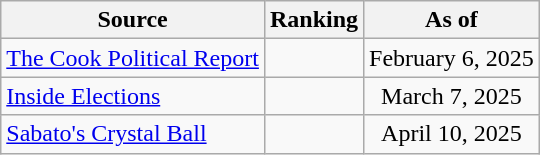<table class="wikitable" style="text-align:center">
<tr>
<th>Source</th>
<th>Ranking</th>
<th>As of</th>
</tr>
<tr>
<td align=left><a href='#'>The Cook Political Report</a></td>
<td></td>
<td>February 6, 2025</td>
</tr>
<tr>
<td align=left><a href='#'>Inside Elections</a></td>
<td></td>
<td>March 7, 2025</td>
</tr>
<tr>
<td align=left><a href='#'>Sabato's Crystal Ball</a></td>
<td></td>
<td>April 10, 2025</td>
</tr>
</table>
